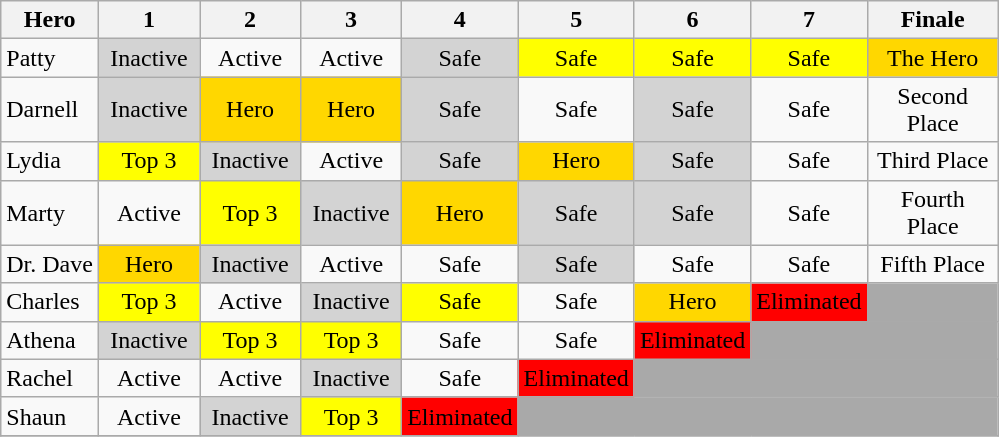<table class="wikitable" text-align:center">
<tr>
<th><strong>Hero</strong></th>
<th width="60"><strong>1</strong></th>
<th width="60"><strong>2</strong></th>
<th width="60"><strong>3</strong></th>
<th width="60"><strong>4</strong></th>
<th width="60"><strong>5</strong></th>
<th width="60"><strong>6</strong></th>
<th width="60"><strong>7</strong></th>
<th width="80"><strong>Finale</strong></th>
</tr>
<tr>
<td>Patty</td>
<td bgcolor="lightgray" align="center">Inactive</td>
<td align="center">Active</td>
<td align="center">Active</td>
<td bgcolor="lightgray" align="center">Safe</td>
<td bgcolor="yellow" align="center">Safe</td>
<td bgcolor="yellow" align="center">Safe</td>
<td bgcolor="yellow" align="center">Safe</td>
<td bgcolor="gold" align="center">The Hero</td>
</tr>
<tr>
<td>Darnell</td>
<td bgcolor="lightgray" align="center">Inactive</td>
<td bgcolor="gold" align="center">Hero</td>
<td bgcolor="gold" align="center">Hero</td>
<td bgcolor="lightgray" align="center">Safe</td>
<td align="center">Safe</td>
<td bgcolor="lightgray" align="center">Safe</td>
<td align="center">Safe</td>
<td align="center">Second Place</td>
</tr>
<tr>
<td>Lydia</td>
<td bgcolor="yellow" align="center">Top 3</td>
<td bgcolor="lightgray" align="center">Inactive</td>
<td align="center">Active</td>
<td bgcolor="lightgray" align="center">Safe</td>
<td bgcolor="gold" align="center">Hero</td>
<td bgcolor="lightgray" align="center">Safe</td>
<td align="center">Safe</td>
<td align="center">Third Place</td>
</tr>
<tr>
<td>Marty</td>
<td align="center">Active</td>
<td bgcolor="yellow" align="center">Top 3</td>
<td bgcolor="lightgray" align="center">Inactive</td>
<td bgcolor="gold" align="center">Hero</td>
<td bgcolor="lightgray" align="center">Safe</td>
<td bgcolor="lightgray" align="center">Safe</td>
<td align="center">Safe</td>
<td align="center">Fourth Place</td>
</tr>
<tr>
<td>Dr. Dave</td>
<td bgcolor="gold" align="center">Hero</td>
<td bgcolor="lightgray" align="center">Inactive</td>
<td align="center">Active</td>
<td align="center">Safe</td>
<td bgcolor="lightgray" align="center">Safe</td>
<td align="center">Safe</td>
<td align="center">Safe</td>
<td align="center">Fifth Place</td>
</tr>
<tr>
<td>Charles</td>
<td bgcolor="yellow" align="center">Top 3</td>
<td align="center">Active</td>
<td bgcolor="lightgray" align="center">Inactive</td>
<td bgcolor="yellow" align="center">Safe</td>
<td align="center">Safe</td>
<td bgcolor="gold" align="center">Hero</td>
<td bgcolor="red">Eliminated</td>
<td bgcolor="darkgray"></td>
</tr>
<tr>
<td>Athena</td>
<td bgcolor="lightgray" align="center">Inactive</td>
<td bgcolor="yellow" align="center">Top 3</td>
<td bgcolor="yellow" align="center">Top 3</td>
<td align="center">Safe</td>
<td align="center">Safe</td>
<td bgcolor="red">Eliminated</td>
<td colspan=2 bgcolor="darkgray"></td>
</tr>
<tr>
<td>Rachel</td>
<td align="center">Active</td>
<td align="center">Active</td>
<td bgcolor="lightgray" align="center">Inactive</td>
<td align="center">Safe</td>
<td bgcolor="red">Eliminated</td>
<td colspan=3 bgcolor="darkgray"></td>
</tr>
<tr>
<td>Shaun</td>
<td align="center">Active</td>
<td bgcolor="lightgray" align="center">Inactive</td>
<td bgcolor="yellow" align="center">Top 3</td>
<td bgcolor="red">Eliminated</td>
<td colspan=4 bgcolor="darkgray"></td>
</tr>
<tr>
</tr>
</table>
